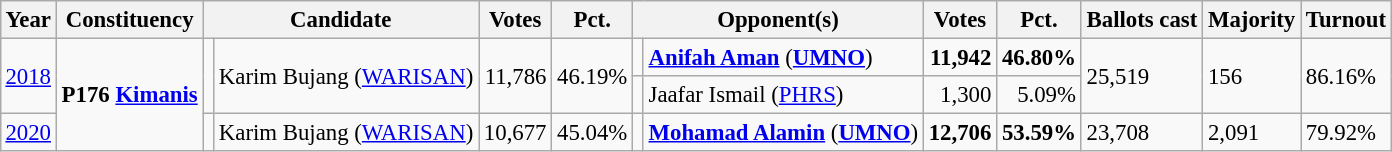<table class="wikitable" style="margin:0.5em ; font-size:95%">
<tr>
<th>Year</th>
<th>Constituency</th>
<th colspan="2">Candidate</th>
<th>Votes</th>
<th>Pct.</th>
<th colspan="2">Opponent(s)</th>
<th>Votes</th>
<th>Pct.</th>
<th>Ballots cast</th>
<th>Majority</th>
<th>Turnout</th>
</tr>
<tr>
<td rowspan="2"><a href='#'>2018</a></td>
<td rowspan="3"><strong>P176 <a href='#'>Kimanis</a></strong></td>
<td rowspan="2" ></td>
<td rowspan="2">Karim Bujang (<a href='#'>WARISAN</a>)</td>
<td rowspan="2" align=right>11,786</td>
<td rowspan="2">46.19%</td>
<td></td>
<td><strong><a href='#'>Anifah Aman</a></strong> (<a href='#'><strong>UMNO</strong></a>)</td>
<td align=right><strong>11,942</strong></td>
<td><strong>46.80%</strong></td>
<td rowspan="2">25,519</td>
<td rowspan="2">156</td>
<td rowspan="2">86.16%</td>
</tr>
<tr>
<td bgcolor = ></td>
<td>Jaafar Ismail (<a href='#'>PHRS</a>)</td>
<td align=right>1,300</td>
<td align=right>5.09%</td>
</tr>
<tr>
<td><a href='#'>2020</a></td>
<td></td>
<td>Karim Bujang (<a href='#'>WARISAN</a>)</td>
<td align=right>10,677</td>
<td>45.04%</td>
<td></td>
<td><strong><a href='#'>Mohamad Alamin</a></strong> (<a href='#'><strong>UMNO</strong></a>)</td>
<td align=right><strong>12,706</strong></td>
<td><strong>53.59%</strong></td>
<td>23,708</td>
<td>2,091</td>
<td>79.92%</td>
</tr>
</table>
